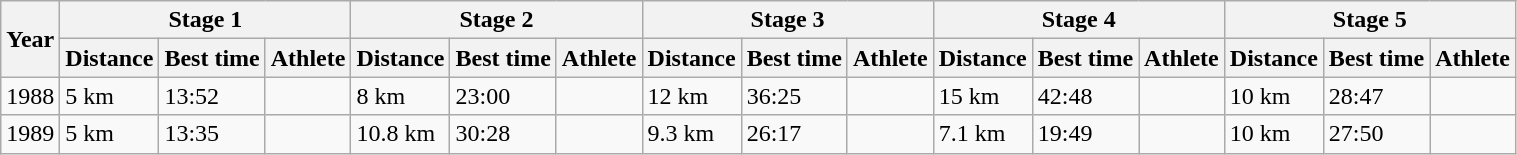<table class=wikitable>
<tr>
<th scope=col rowspan=2>Year</th>
<th scope=col colspan=3>Stage 1</th>
<th scope=col colspan=3>Stage 2</th>
<th scope=col colspan=3>Stage 3</th>
<th scope=col colspan=3>Stage 4</th>
<th scope=col colspan=3>Stage 5</th>
</tr>
<tr>
<th scope=col>Distance</th>
<th scope=col>Best time</th>
<th scope=col>Athlete</th>
<th scope=col>Distance</th>
<th scope=col>Best time</th>
<th scope=col>Athlete</th>
<th scope=col>Distance</th>
<th scope=col>Best time</th>
<th scope=col>Athlete</th>
<th scope=col>Distance</th>
<th scope=col>Best time</th>
<th scope=col>Athlete</th>
<th scope=col>Distance</th>
<th scope=col>Best time</th>
<th scope=col>Athlete</th>
</tr>
<tr>
<td scope=row>1988</td>
<td>5 km</td>
<td>13:52</td>
<td></td>
<td>8 km</td>
<td>23:00</td>
<td></td>
<td>12 km</td>
<td>36:25</td>
<td></td>
<td>15 km</td>
<td>42:48</td>
<td></td>
<td>10 km</td>
<td>28:47</td>
<td></td>
</tr>
<tr>
<td scope=row>1989</td>
<td>5 km</td>
<td>13:35</td>
<td></td>
<td>10.8 km</td>
<td>30:28</td>
<td></td>
<td>9.3 km</td>
<td>26:17</td>
<td></td>
<td>7.1 km</td>
<td>19:49</td>
<td></td>
<td>10 km</td>
<td>27:50</td>
<td></td>
</tr>
</table>
